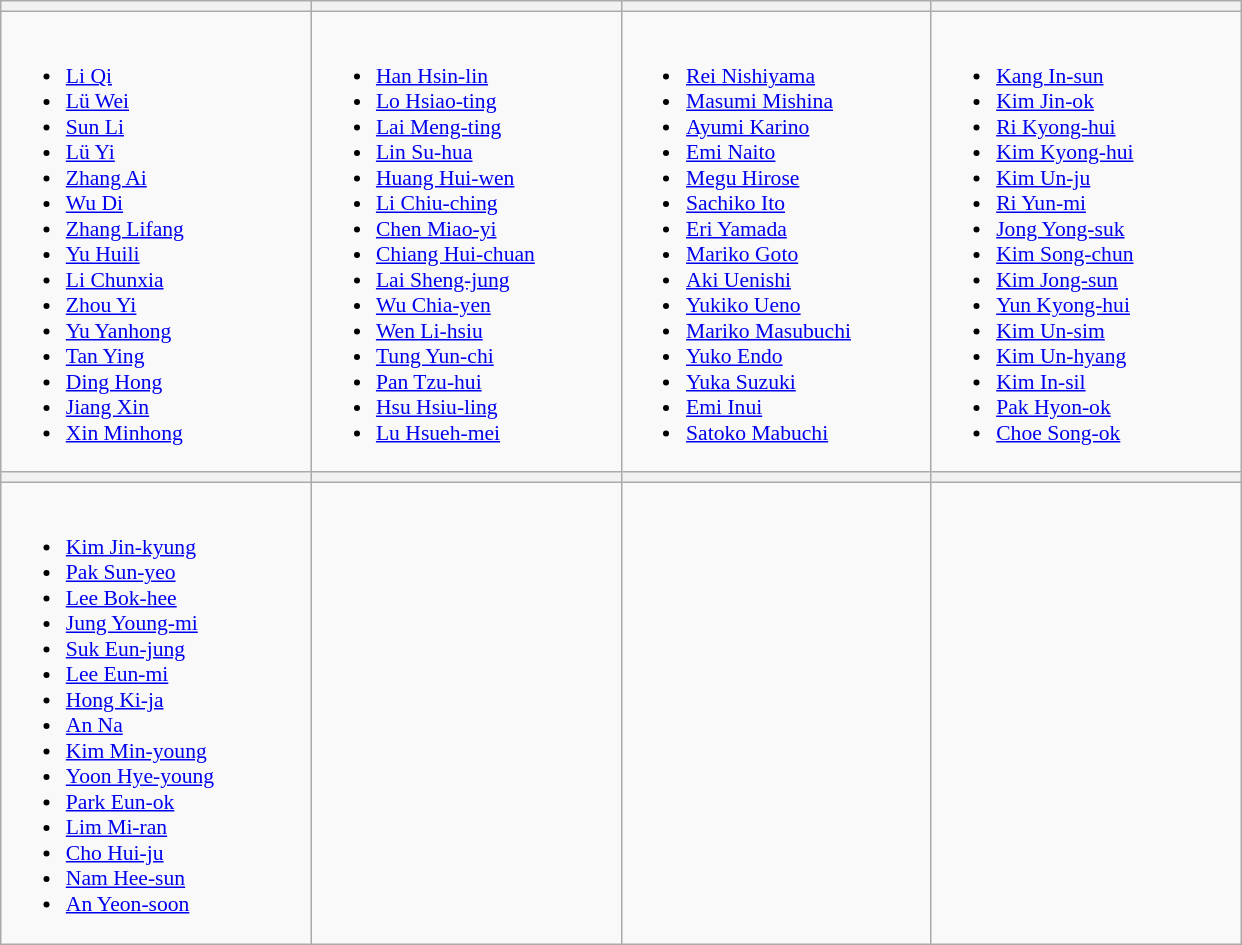<table class="wikitable" style="font-size:90%">
<tr>
<th width=200></th>
<th width=200></th>
<th width=200></th>
<th width=200></th>
</tr>
<tr>
<td valign=top><br><ul><li><a href='#'>Li Qi</a></li><li><a href='#'>Lü Wei</a></li><li><a href='#'>Sun Li</a></li><li><a href='#'>Lü Yi</a></li><li><a href='#'>Zhang Ai</a></li><li><a href='#'>Wu Di</a></li><li><a href='#'>Zhang Lifang</a></li><li><a href='#'>Yu Huili</a></li><li><a href='#'>Li Chunxia</a></li><li><a href='#'>Zhou Yi</a></li><li><a href='#'>Yu Yanhong</a></li><li><a href='#'>Tan Ying</a></li><li><a href='#'>Ding Hong</a></li><li><a href='#'>Jiang Xin</a></li><li><a href='#'>Xin Minhong</a></li></ul></td>
<td valign=top><br><ul><li><a href='#'>Han Hsin-lin</a></li><li><a href='#'>Lo Hsiao-ting</a></li><li><a href='#'>Lai Meng-ting</a></li><li><a href='#'>Lin Su-hua</a></li><li><a href='#'>Huang Hui-wen</a></li><li><a href='#'>Li Chiu-ching</a></li><li><a href='#'>Chen Miao-yi</a></li><li><a href='#'>Chiang Hui-chuan</a></li><li><a href='#'>Lai Sheng-jung</a></li><li><a href='#'>Wu Chia-yen</a></li><li><a href='#'>Wen Li-hsiu</a></li><li><a href='#'>Tung Yun-chi</a></li><li><a href='#'>Pan Tzu-hui</a></li><li><a href='#'>Hsu Hsiu-ling</a></li><li><a href='#'>Lu Hsueh-mei</a></li></ul></td>
<td valign=top><br><ul><li><a href='#'>Rei Nishiyama</a></li><li><a href='#'>Masumi Mishina</a></li><li><a href='#'>Ayumi Karino</a></li><li><a href='#'>Emi Naito</a></li><li><a href='#'>Megu Hirose</a></li><li><a href='#'>Sachiko Ito</a></li><li><a href='#'>Eri Yamada</a></li><li><a href='#'>Mariko Goto</a></li><li><a href='#'>Aki Uenishi</a></li><li><a href='#'>Yukiko Ueno</a></li><li><a href='#'>Mariko Masubuchi</a></li><li><a href='#'>Yuko Endo</a></li><li><a href='#'>Yuka Suzuki</a></li><li><a href='#'>Emi Inui</a></li><li><a href='#'>Satoko Mabuchi</a></li></ul></td>
<td valign=top><br><ul><li><a href='#'>Kang In-sun</a></li><li><a href='#'>Kim Jin-ok</a></li><li><a href='#'>Ri Kyong-hui</a></li><li><a href='#'>Kim Kyong-hui</a></li><li><a href='#'>Kim Un-ju</a></li><li><a href='#'>Ri Yun-mi</a></li><li><a href='#'>Jong Yong-suk</a></li><li><a href='#'>Kim Song-chun</a></li><li><a href='#'>Kim Jong-sun</a></li><li><a href='#'>Yun Kyong-hui</a></li><li><a href='#'>Kim Un-sim</a></li><li><a href='#'>Kim Un-hyang</a></li><li><a href='#'>Kim In-sil</a></li><li><a href='#'>Pak Hyon-ok</a></li><li><a href='#'>Choe Song-ok</a></li></ul></td>
</tr>
<tr>
<th></th>
<th></th>
<th></th>
<th></th>
</tr>
<tr>
<td valign=top><br><ul><li><a href='#'>Kim Jin-kyung</a></li><li><a href='#'>Pak Sun-yeo</a></li><li><a href='#'>Lee Bok-hee</a></li><li><a href='#'>Jung Young-mi</a></li><li><a href='#'>Suk Eun-jung</a></li><li><a href='#'>Lee Eun-mi</a></li><li><a href='#'>Hong Ki-ja</a></li><li><a href='#'>An Na</a></li><li><a href='#'>Kim Min-young</a></li><li><a href='#'>Yoon Hye-young</a></li><li><a href='#'>Park Eun-ok</a></li><li><a href='#'>Lim Mi-ran</a></li><li><a href='#'>Cho Hui-ju</a></li><li><a href='#'>Nam Hee-sun</a></li><li><a href='#'>An Yeon-soon</a></li></ul></td>
<td valign=top></td>
<td valign=top></td>
<td valign=top></td>
</tr>
</table>
